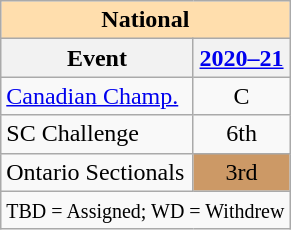<table class="wikitable" style="text-align:center">
<tr>
<th style="background-color: #ffdead; " colspan=2 align=center>National</th>
</tr>
<tr>
<th>Event</th>
<th><a href='#'>2020–21</a></th>
</tr>
<tr>
<td align=left><a href='#'>Canadian Champ.</a></td>
<td>C</td>
</tr>
<tr>
<td align=left>SC Challenge</td>
<td>6th</td>
</tr>
<tr>
<td align=left>Ontario Sectionals</td>
<td bgcolor=cc9966>3rd</td>
</tr>
<tr>
<td colspan=2 align=center><small> TBD = Assigned; WD = Withdrew </small></td>
</tr>
</table>
